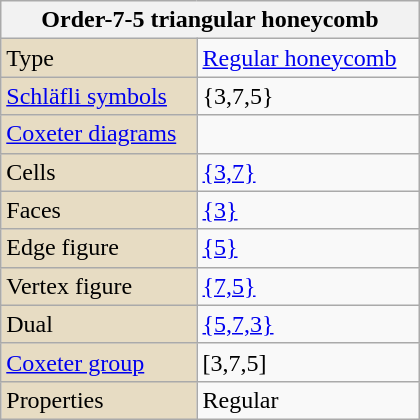<table class="wikitable" align="right" style="margin-left:10px" width=280>
<tr>
<th bgcolor=#e7dcc3 colspan=2>Order-7-5 triangular honeycomb</th>
</tr>
<tr>
<td bgcolor=#e7dcc3>Type</td>
<td><a href='#'>Regular honeycomb</a></td>
</tr>
<tr>
<td bgcolor=#e7dcc3><a href='#'>Schläfli symbols</a></td>
<td>{3,7,5}</td>
</tr>
<tr>
<td bgcolor=#e7dcc3><a href='#'>Coxeter diagrams</a></td>
<td></td>
</tr>
<tr>
<td bgcolor=#e7dcc3>Cells</td>
<td><a href='#'>{3,7}</a> </td>
</tr>
<tr>
<td bgcolor=#e7dcc3>Faces</td>
<td><a href='#'>{3}</a></td>
</tr>
<tr>
<td bgcolor=#e7dcc3>Edge figure</td>
<td><a href='#'>{5}</a></td>
</tr>
<tr>
<td bgcolor=#e7dcc3>Vertex figure</td>
<td><a href='#'>{7,5}</a> </td>
</tr>
<tr>
<td bgcolor=#e7dcc3>Dual</td>
<td><a href='#'>{5,7,3}</a></td>
</tr>
<tr>
<td bgcolor=#e7dcc3><a href='#'>Coxeter group</a></td>
<td>[3,7,5]</td>
</tr>
<tr>
<td bgcolor=#e7dcc3>Properties</td>
<td>Regular</td>
</tr>
</table>
